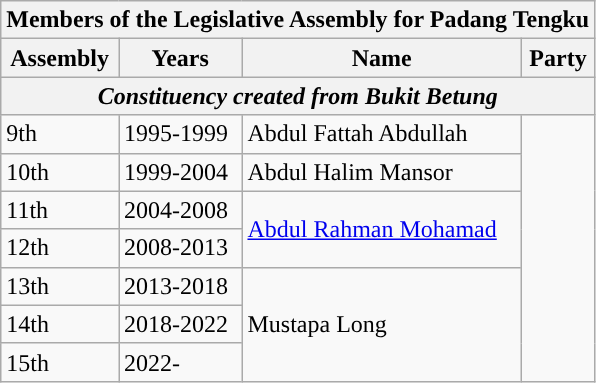<table class="wikitable">
<tr>
<th colspan="4">Members of the Legislative Assembly for Padang Tengku</th>
</tr>
<tr>
<th>Assembly</th>
<th>Years</th>
<th>Name</th>
<th>Party</th>
</tr>
<tr>
<th colspan="4"><em>Constituency created from Bukit Betung</em></th>
</tr>
<tr>
<td>9th</td>
<td>1995-1999</td>
<td>Abdul Fattah Abdullah</td>
<td rowspan="7"></td>
</tr>
<tr>
<td>10th</td>
<td>1999-2004</td>
<td>Abdul Halim Mansor</td>
</tr>
<tr>
<td>11th</td>
<td>2004-2008</td>
<td rowspan="2"><a href='#'>Abdul Rahman Mohamad</a></td>
</tr>
<tr>
<td>12th</td>
<td>2008-2013</td>
</tr>
<tr>
<td>13th</td>
<td>2013-2018</td>
<td rowspan="3">Mustapa Long</td>
</tr>
<tr>
<td>14th</td>
<td>2018-2022</td>
</tr>
<tr>
<td>15th</td>
<td>2022-</td>
</tr>
</table>
